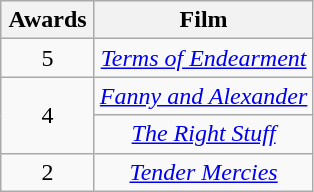<table class="wikitable plainrowheaders" style="text-align: center;">
<tr>
<th scope="col" style="width:55px;">Awards</th>
<th scope="col" style="text-align:center;">Film</th>
</tr>
<tr>
<td scope="row" style="text-align:center">5</td>
<td><em><a href='#'>Terms of Endearment</a></em></td>
</tr>
<tr>
<td rowspan="2" scope="row" style="text-align:center">4</td>
<td><em><a href='#'>Fanny and Alexander</a></em></td>
</tr>
<tr>
<td><em><a href='#'>The Right Stuff</a></em></td>
</tr>
<tr>
<td>2</td>
<td><em><a href='#'>Tender Mercies</a></em></td>
</tr>
</table>
